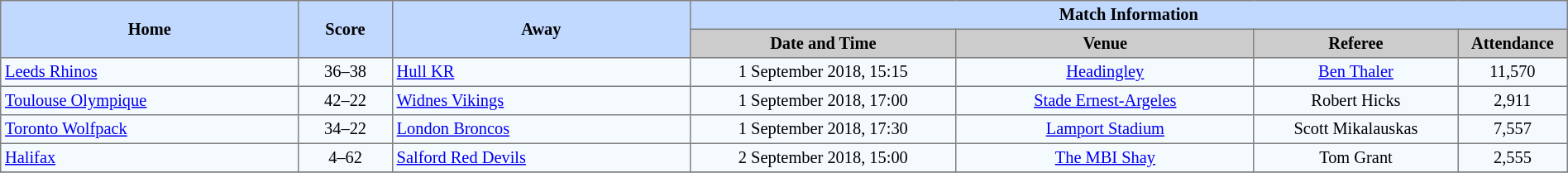<table border=1 style="border-collapse:collapse; font-size:85%; text-align:center;" cellpadding=3 cellspacing=0 width=100%>
<tr bgcolor=#C1D8FF>
<th rowspan=2 width=19%>Home</th>
<th rowspan=2 width=6%>Score</th>
<th rowspan=2 width=19%>Away</th>
<th colspan=6>Match Information</th>
</tr>
<tr bgcolor=#CCCCCC>
<th width=17%>Date and Time</th>
<th width=19%>Venue</th>
<th width=13%>Referee</th>
<th width=7%>Attendance</th>
</tr>
<tr bgcolor=#F5FAFF>
<td align=left> <a href='#'>Leeds Rhinos</a></td>
<td>36–38</td>
<td align=left> <a href='#'>Hull KR</a></td>
<td>1 September 2018, 15:15</td>
<td><a href='#'>Headingley</a></td>
<td><a href='#'>Ben Thaler</a></td>
<td>11,570</td>
</tr>
<tr bgcolor=#F5FAFF>
<td align=left> <a href='#'>Toulouse Olympique</a></td>
<td>42–22</td>
<td align=left> <a href='#'>Widnes Vikings</a></td>
<td>1 September 2018, 17:00</td>
<td><a href='#'>Stade Ernest-Argeles</a></td>
<td>Robert Hicks</td>
<td>2,911</td>
</tr>
<tr bgcolor=#F5FAFF>
<td align=left> <a href='#'>Toronto Wolfpack</a></td>
<td>34–22</td>
<td align=left> <a href='#'>London Broncos</a></td>
<td>1 September 2018, 17:30</td>
<td><a href='#'>Lamport Stadium</a></td>
<td>Scott Mikalauskas</td>
<td>7,557</td>
</tr>
<tr bgcolor=#F5FAFF>
<td align=left> <a href='#'>Halifax</a></td>
<td>4–62</td>
<td align=left> <a href='#'>Salford Red Devils</a></td>
<td>2 September 2018, 15:00</td>
<td><a href='#'>The MBI Shay</a></td>
<td>Tom Grant</td>
<td>2,555</td>
</tr>
<tr bgcolor=#F5FAFF>
</tr>
</table>
